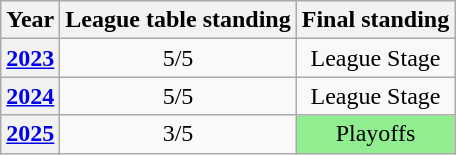<table class="wikitable" style="text-align:center;">
<tr>
<th>Year</th>
<th>League table standing</th>
<th>Final standing</th>
</tr>
<tr>
<th><a href='#'>2023</a></th>
<td>5/5</td>
<td>League Stage</td>
</tr>
<tr>
<th><a href='#'>2024</a></th>
<td>5/5</td>
<td>League Stage</td>
</tr>
<tr>
<th><a href='#'>2025</a></th>
<td>3/5</td>
<td style="background: lightgreen;">Playoffs</td>
</tr>
</table>
